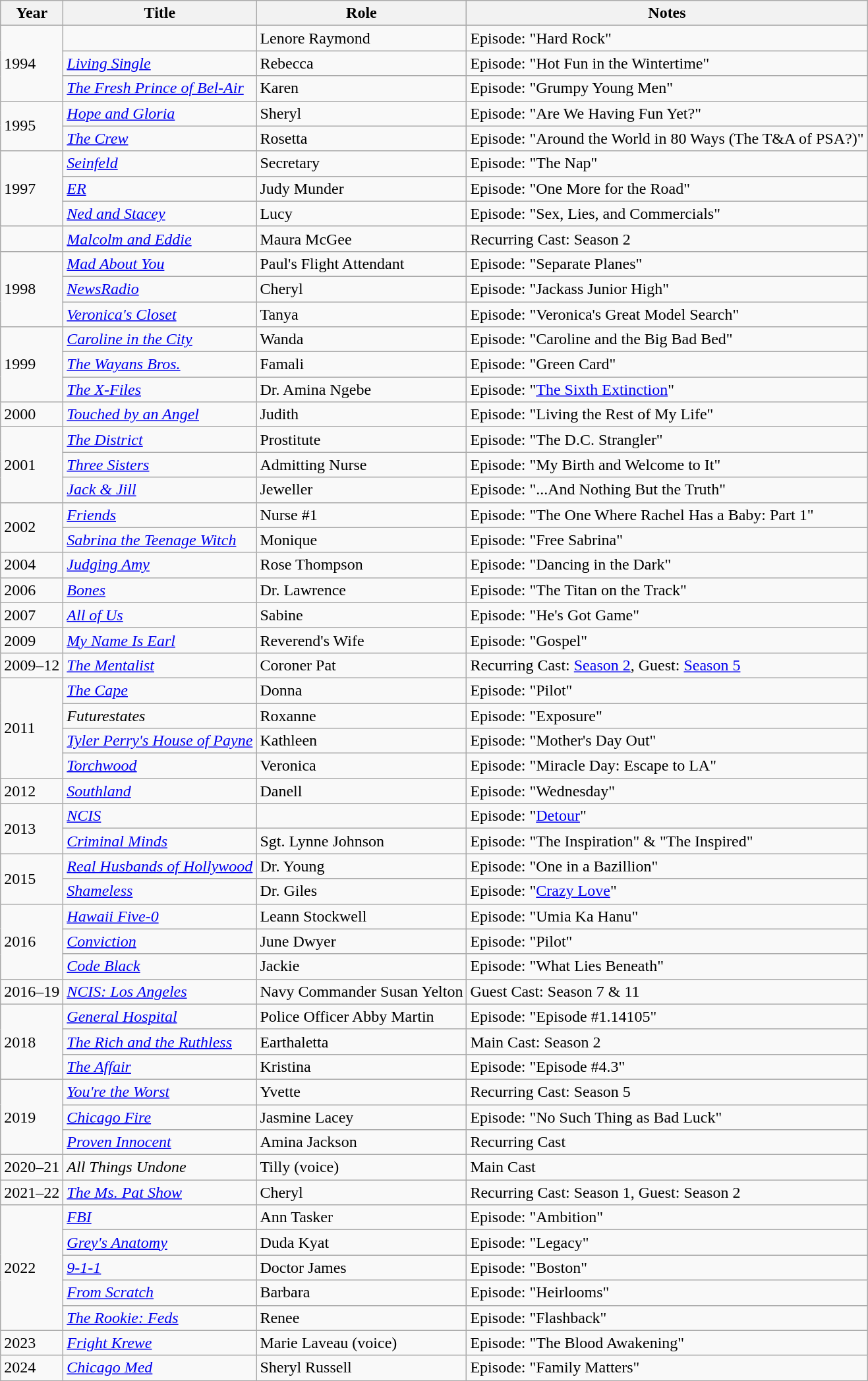<table class="wikitable plainrowheaders sortable" style="margin-right: 0;">
<tr>
<th>Year</th>
<th>Title</th>
<th>Role</th>
<th>Notes</th>
</tr>
<tr>
<td rowspan=3>1994</td>
<td></td>
<td>Lenore Raymond</td>
<td>Episode: "Hard Rock"</td>
</tr>
<tr>
<td><em><a href='#'>Living Single</a></em></td>
<td>Rebecca</td>
<td>Episode: "Hot Fun in the Wintertime"</td>
</tr>
<tr>
<td><em><a href='#'>The Fresh Prince of Bel-Air</a></em></td>
<td>Karen</td>
<td>Episode: "Grumpy Young Men"</td>
</tr>
<tr>
<td rowspan=2>1995</td>
<td><em><a href='#'>Hope and Gloria</a></em></td>
<td>Sheryl</td>
<td>Episode: "Are We Having Fun Yet?"</td>
</tr>
<tr>
<td><em><a href='#'>The Crew</a></em></td>
<td>Rosetta</td>
<td>Episode: "Around the World in 80 Ways (The T&A of PSA?)"</td>
</tr>
<tr>
<td rowspan=3>1997</td>
<td><em><a href='#'>Seinfeld</a></em></td>
<td>Secretary</td>
<td>Episode: "The Nap"</td>
</tr>
<tr>
<td><em><a href='#'>ER</a></em></td>
<td>Judy Munder</td>
<td>Episode: "One More for the Road"</td>
</tr>
<tr>
<td><em><a href='#'>Ned and Stacey</a></em></td>
<td>Lucy</td>
<td>Episode: "Sex, Lies, and Commercials"</td>
</tr>
<tr>
<td></td>
<td><em><a href='#'>Malcolm and Eddie</a></em></td>
<td>Maura McGee</td>
<td>Recurring Cast: Season 2</td>
</tr>
<tr>
<td rowspan=3>1998</td>
<td><em><a href='#'>Mad About You</a></em></td>
<td>Paul's Flight Attendant</td>
<td>Episode: "Separate Planes"</td>
</tr>
<tr>
<td><em><a href='#'>NewsRadio</a></em></td>
<td>Cheryl</td>
<td>Episode: "Jackass Junior High"</td>
</tr>
<tr>
<td><em><a href='#'>Veronica's Closet</a></em></td>
<td>Tanya</td>
<td>Episode: "Veronica's Great Model Search"</td>
</tr>
<tr>
<td rowspan=3>1999</td>
<td><em><a href='#'>Caroline in the City</a></em></td>
<td>Wanda</td>
<td>Episode: "Caroline and the Big Bad Bed"</td>
</tr>
<tr>
<td><em><a href='#'>The Wayans Bros.</a></em></td>
<td>Famali</td>
<td>Episode: "Green Card"</td>
</tr>
<tr>
<td><em><a href='#'>The X-Files</a></em></td>
<td>Dr. Amina Ngebe</td>
<td>Episode: "<a href='#'>The Sixth Extinction</a>"</td>
</tr>
<tr>
<td>2000</td>
<td><em><a href='#'>Touched by an Angel</a></em></td>
<td>Judith</td>
<td>Episode: "Living the Rest of My Life"</td>
</tr>
<tr>
<td rowspan=3>2001</td>
<td><em><a href='#'>The District</a></em></td>
<td>Prostitute</td>
<td>Episode: "The D.C. Strangler"</td>
</tr>
<tr>
<td><em><a href='#'>Three Sisters</a></em></td>
<td>Admitting Nurse</td>
<td>Episode: "My Birth and Welcome to It"</td>
</tr>
<tr>
<td><em><a href='#'>Jack & Jill</a></em></td>
<td>Jeweller</td>
<td>Episode: "...And Nothing But the Truth"</td>
</tr>
<tr>
<td rowspan=2>2002</td>
<td><em><a href='#'>Friends</a></em></td>
<td>Nurse #1</td>
<td>Episode: "The One Where Rachel Has a Baby: Part 1"</td>
</tr>
<tr>
<td><em><a href='#'>Sabrina the Teenage Witch</a></em></td>
<td>Monique</td>
<td>Episode: "Free Sabrina"</td>
</tr>
<tr>
<td>2004</td>
<td><em><a href='#'>Judging Amy</a></em></td>
<td>Rose Thompson</td>
<td>Episode: "Dancing in the Dark"</td>
</tr>
<tr>
<td>2006</td>
<td><em><a href='#'>Bones</a></em></td>
<td>Dr. Lawrence</td>
<td>Episode: "The Titan on the Track"</td>
</tr>
<tr>
<td>2007</td>
<td><em><a href='#'>All of Us</a></em></td>
<td>Sabine</td>
<td>Episode: "He's Got Game"</td>
</tr>
<tr>
<td>2009</td>
<td><em><a href='#'>My Name Is Earl</a></em></td>
<td>Reverend's Wife</td>
<td>Episode: "Gospel"</td>
</tr>
<tr>
<td>2009–12</td>
<td><em><a href='#'>The Mentalist</a></em></td>
<td>Coroner Pat</td>
<td>Recurring Cast: <a href='#'>Season 2</a>, Guest: <a href='#'>Season 5</a></td>
</tr>
<tr>
<td rowspan=4>2011</td>
<td><em><a href='#'>The Cape</a></em></td>
<td>Donna</td>
<td>Episode: "Pilot"</td>
</tr>
<tr>
<td><em>Futurestates</em></td>
<td>Roxanne</td>
<td>Episode: "Exposure"</td>
</tr>
<tr>
<td><em><a href='#'>Tyler Perry's House of Payne</a></em></td>
<td>Kathleen</td>
<td>Episode: "Mother's Day Out"</td>
</tr>
<tr>
<td><em><a href='#'>Torchwood</a></em></td>
<td>Veronica</td>
<td>Episode: "Miracle Day: Escape to LA"</td>
</tr>
<tr>
<td>2012</td>
<td><em><a href='#'>Southland</a></em></td>
<td>Danell</td>
<td>Episode: "Wednesday"</td>
</tr>
<tr>
<td rowspan=2>2013</td>
<td><em><a href='#'>NCIS</a></em></td>
<td></td>
<td>Episode: "<a href='#'>Detour</a>"</td>
</tr>
<tr>
<td><em><a href='#'>Criminal Minds</a></em></td>
<td>Sgt. Lynne Johnson</td>
<td>Episode: "The Inspiration" & "The Inspired"</td>
</tr>
<tr>
<td rowspan=2>2015</td>
<td><em><a href='#'>Real Husbands of Hollywood</a></em></td>
<td>Dr. Young</td>
<td>Episode: "One in a Bazillion"</td>
</tr>
<tr>
<td><em><a href='#'>Shameless</a></em></td>
<td>Dr. Giles</td>
<td>Episode: "<a href='#'>Crazy Love</a>"</td>
</tr>
<tr>
<td rowspan=3>2016</td>
<td><em><a href='#'>Hawaii Five-0</a></em></td>
<td>Leann Stockwell</td>
<td>Episode: "Umia Ka Hanu"</td>
</tr>
<tr>
<td><em><a href='#'>Conviction</a></em></td>
<td>June Dwyer</td>
<td>Episode: "Pilot"</td>
</tr>
<tr>
<td><em><a href='#'>Code Black</a></em></td>
<td>Jackie</td>
<td>Episode: "What Lies Beneath"</td>
</tr>
<tr>
<td>2016–19</td>
<td><em><a href='#'>NCIS: Los Angeles</a></em></td>
<td>Navy Commander Susan Yelton</td>
<td>Guest Cast: Season 7 & 11</td>
</tr>
<tr>
<td rowspan=3>2018</td>
<td><em><a href='#'>General Hospital</a></em></td>
<td>Police Officer Abby Martin</td>
<td>Episode: "Episode #1.14105"</td>
</tr>
<tr>
<td><em><a href='#'>The Rich and the Ruthless</a></em></td>
<td>Earthaletta</td>
<td>Main Cast: Season 2</td>
</tr>
<tr>
<td><em><a href='#'>The Affair</a></em></td>
<td>Kristina</td>
<td>Episode: "Episode #4.3"</td>
</tr>
<tr>
<td rowspan=3>2019</td>
<td><em><a href='#'>You're the Worst</a></em></td>
<td>Yvette</td>
<td>Recurring Cast: Season 5</td>
</tr>
<tr>
<td><em><a href='#'>Chicago Fire</a></em></td>
<td>Jasmine Lacey</td>
<td>Episode: "No Such Thing as Bad Luck"</td>
</tr>
<tr>
<td><em><a href='#'>Proven Innocent</a></em></td>
<td>Amina Jackson</td>
<td>Recurring Cast</td>
</tr>
<tr>
<td>2020–21</td>
<td><em>All Things Undone</em></td>
<td>Tilly (voice)</td>
<td>Main Cast</td>
</tr>
<tr>
<td>2021–22</td>
<td><em><a href='#'>The Ms. Pat Show</a></em></td>
<td>Cheryl</td>
<td>Recurring Cast: Season 1, Guest: Season 2</td>
</tr>
<tr>
<td rowspan=5>2022</td>
<td><em><a href='#'>FBI</a></em></td>
<td>Ann Tasker</td>
<td>Episode: "Ambition"</td>
</tr>
<tr>
<td><em><a href='#'>Grey's Anatomy</a></em></td>
<td>Duda Kyat</td>
<td>Episode: "Legacy"</td>
</tr>
<tr>
<td><em><a href='#'>9-1-1</a></em></td>
<td>Doctor James</td>
<td>Episode: "Boston"</td>
</tr>
<tr>
<td><em><a href='#'>From Scratch</a></em></td>
<td>Barbara</td>
<td>Episode: "Heirlooms"</td>
</tr>
<tr>
<td><em><a href='#'>The Rookie: Feds</a></em></td>
<td>Renee</td>
<td>Episode: "Flashback"</td>
</tr>
<tr>
<td>2023</td>
<td><em><a href='#'>Fright Krewe</a></em></td>
<td>Marie Laveau (voice)</td>
<td>Episode: "The Blood Awakening"</td>
</tr>
<tr>
<td>2024</td>
<td><em><a href='#'>Chicago Med</a></em></td>
<td>Sheryl Russell</td>
<td>Episode: "Family Matters"</td>
</tr>
</table>
